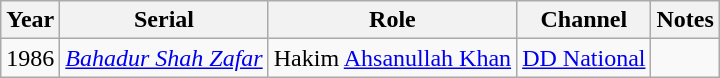<table class="wikitable sortable">
<tr>
<th>Year</th>
<th>Serial</th>
<th>Role</th>
<th>Channel</th>
<th>Notes</th>
</tr>
<tr>
<td>1986</td>
<td><em><a href='#'>Bahadur Shah Zafar</a></em></td>
<td>Hakim <a href='#'>Ahsanullah Khan</a></td>
<td><a href='#'>DD National</a></td>
<td></td>
</tr>
</table>
